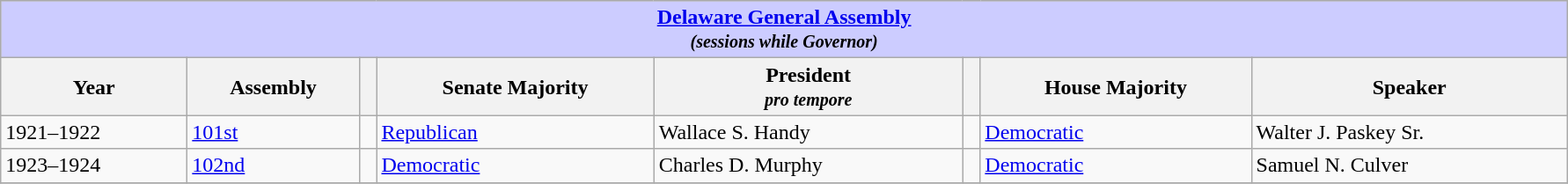<table class=wikitable style="width: 94%" style="text-align: center;" align="center">
<tr bgcolor=#cccccc>
<th colspan=12 style="background: #ccccff;"><strong><a href='#'>Delaware General Assembly</a></strong> <br> <small> <em>(sessions while Governor)</em></small></th>
</tr>
<tr>
<th><strong>Year</strong></th>
<th><strong>Assembly</strong></th>
<th></th>
<th><strong>Senate Majority</strong></th>
<th><strong>President<br><em><small>pro tempore</small><strong><em></th>
<th></th>
<th></strong>House Majority<strong></th>
<th></strong>Speaker<strong></th>
</tr>
<tr>
<td>1921–1922</td>
<td><a href='#'>101st</a></td>
<td></td>
<td><a href='#'>Republican</a></td>
<td>Wallace S. Handy</td>
<td></td>
<td><a href='#'>Democratic</a></td>
<td>Walter J. Paskey Sr.</td>
</tr>
<tr>
<td>1923–1924</td>
<td><a href='#'>102nd</a></td>
<td></td>
<td><a href='#'>Democratic</a></td>
<td>Charles D. Murphy</td>
<td></td>
<td><a href='#'>Democratic</a></td>
<td>Samuel N. Culver</td>
</tr>
<tr>
</tr>
</table>
